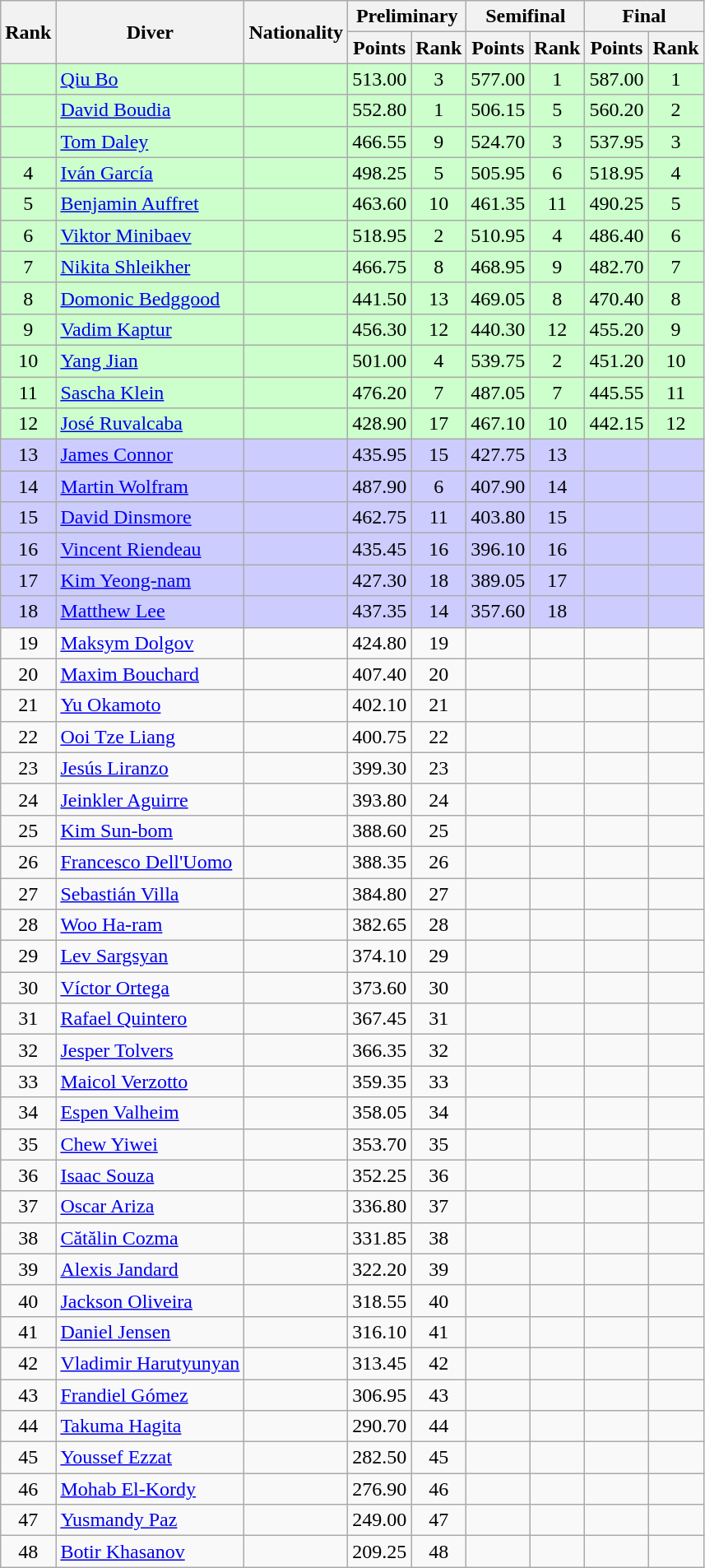<table class="wikitable sortable" style="text-align:center">
<tr>
<th rowspan=2>Rank</th>
<th rowspan=2>Diver</th>
<th rowspan=2>Nationality</th>
<th colspan=2>Preliminary</th>
<th colspan=2>Semifinal</th>
<th colspan=2>Final</th>
</tr>
<tr>
<th>Points</th>
<th>Rank</th>
<th>Points</th>
<th>Rank</th>
<th>Points</th>
<th>Rank</th>
</tr>
<tr bgcolor=ccffcc>
<td></td>
<td align=left><a href='#'>Qiu Bo</a></td>
<td align=left></td>
<td>513.00</td>
<td>3</td>
<td>577.00</td>
<td>1</td>
<td>587.00</td>
<td>1</td>
</tr>
<tr bgcolor=ccffcc>
<td></td>
<td align=left><a href='#'>David Boudia</a></td>
<td align=left></td>
<td>552.80</td>
<td>1</td>
<td>506.15</td>
<td>5</td>
<td>560.20</td>
<td>2</td>
</tr>
<tr bgcolor=ccffcc>
<td></td>
<td align=left><a href='#'>Tom Daley</a></td>
<td align=left></td>
<td>466.55</td>
<td>9</td>
<td>524.70</td>
<td>3</td>
<td>537.95</td>
<td>3</td>
</tr>
<tr bgcolor=ccffcc>
<td>4</td>
<td align=left><a href='#'>Iván García</a></td>
<td align=left></td>
<td>498.25</td>
<td>5</td>
<td>505.95</td>
<td>6</td>
<td>518.95</td>
<td>4</td>
</tr>
<tr bgcolor=ccffcc>
<td>5</td>
<td align=left><a href='#'>Benjamin Auffret</a></td>
<td align=left></td>
<td>463.60</td>
<td>10</td>
<td>461.35</td>
<td>11</td>
<td>490.25</td>
<td>5</td>
</tr>
<tr bgcolor=ccffcc>
<td>6</td>
<td align=left><a href='#'>Viktor Minibaev</a></td>
<td align=left></td>
<td>518.95</td>
<td>2</td>
<td>510.95</td>
<td>4</td>
<td>486.40</td>
<td>6</td>
</tr>
<tr bgcolor=ccffcc>
<td>7</td>
<td align=left><a href='#'>Nikita Shleikher</a></td>
<td align=left></td>
<td>466.75</td>
<td>8</td>
<td>468.95</td>
<td>9</td>
<td>482.70</td>
<td>7</td>
</tr>
<tr bgcolor=ccffcc>
<td>8</td>
<td align=left><a href='#'>Domonic Bedggood</a></td>
<td align=left></td>
<td>441.50</td>
<td>13</td>
<td>469.05</td>
<td>8</td>
<td>470.40</td>
<td>8</td>
</tr>
<tr bgcolor=ccffcc>
<td>9</td>
<td align=left><a href='#'>Vadim Kaptur</a></td>
<td align=left></td>
<td>456.30</td>
<td>12</td>
<td>440.30</td>
<td>12</td>
<td>455.20</td>
<td>9</td>
</tr>
<tr bgcolor=ccffcc>
<td>10</td>
<td align=left><a href='#'>Yang Jian</a></td>
<td align=left></td>
<td>501.00</td>
<td>4</td>
<td>539.75</td>
<td>2</td>
<td>451.20</td>
<td>10</td>
</tr>
<tr bgcolor=ccffcc>
<td>11</td>
<td align=left><a href='#'>Sascha Klein</a></td>
<td align=left></td>
<td>476.20</td>
<td>7</td>
<td>487.05</td>
<td>7</td>
<td>445.55</td>
<td>11</td>
</tr>
<tr bgcolor=ccffcc>
<td>12</td>
<td align=left><a href='#'>José Ruvalcaba</a></td>
<td align=left></td>
<td>428.90</td>
<td>17</td>
<td>467.10</td>
<td>10</td>
<td>442.15</td>
<td>12</td>
</tr>
<tr bgcolor=ccccff>
<td>13</td>
<td align=left><a href='#'>James Connor</a></td>
<td align=left></td>
<td>435.95</td>
<td>15</td>
<td>427.75</td>
<td>13</td>
<td></td>
<td></td>
</tr>
<tr bgcolor=ccccff>
<td>14</td>
<td align=left><a href='#'>Martin Wolfram</a></td>
<td align=left></td>
<td>487.90</td>
<td>6</td>
<td>407.90</td>
<td>14</td>
<td></td>
<td></td>
</tr>
<tr bgcolor=ccccff>
<td>15</td>
<td align=left><a href='#'>David Dinsmore</a></td>
<td align=left></td>
<td>462.75</td>
<td>11</td>
<td>403.80</td>
<td>15</td>
<td></td>
<td></td>
</tr>
<tr bgcolor=ccccff>
<td>16</td>
<td align=left><a href='#'>Vincent Riendeau</a></td>
<td align=left></td>
<td>435.45</td>
<td>16</td>
<td>396.10</td>
<td>16</td>
<td></td>
<td></td>
</tr>
<tr bgcolor=ccccff>
<td>17</td>
<td align=left><a href='#'>Kim Yeong-nam</a></td>
<td align=left></td>
<td>427.30</td>
<td>18</td>
<td>389.05</td>
<td>17</td>
<td></td>
<td></td>
</tr>
<tr bgcolor=ccccff>
<td>18</td>
<td align=left><a href='#'>Matthew Lee</a></td>
<td align=left></td>
<td>437.35</td>
<td>14</td>
<td>357.60</td>
<td>18</td>
<td></td>
<td></td>
</tr>
<tr>
<td>19</td>
<td align=left><a href='#'>Maksym Dolgov</a></td>
<td align=left></td>
<td>424.80</td>
<td>19</td>
<td></td>
<td></td>
<td></td>
<td></td>
</tr>
<tr>
<td>20</td>
<td align=left><a href='#'>Maxim Bouchard</a></td>
<td align=left></td>
<td>407.40</td>
<td>20</td>
<td></td>
<td></td>
<td></td>
<td></td>
</tr>
<tr>
<td>21</td>
<td align=left><a href='#'>Yu Okamoto</a></td>
<td align=left></td>
<td>402.10</td>
<td>21</td>
<td></td>
<td></td>
<td></td>
<td></td>
</tr>
<tr>
<td>22</td>
<td align=left><a href='#'>Ooi Tze Liang</a></td>
<td align=left></td>
<td>400.75</td>
<td>22</td>
<td></td>
<td></td>
<td></td>
<td></td>
</tr>
<tr>
<td>23</td>
<td align=left><a href='#'>Jesús Liranzo</a></td>
<td align=left></td>
<td>399.30</td>
<td>23</td>
<td></td>
<td></td>
<td></td>
<td></td>
</tr>
<tr>
<td>24</td>
<td align=left><a href='#'>Jeinkler Aguirre</a></td>
<td align=left></td>
<td>393.80</td>
<td>24</td>
<td></td>
<td></td>
<td></td>
<td></td>
</tr>
<tr>
<td>25</td>
<td align=left><a href='#'>Kim Sun-bom</a></td>
<td align=left></td>
<td>388.60</td>
<td>25</td>
<td></td>
<td></td>
<td></td>
<td></td>
</tr>
<tr>
<td>26</td>
<td align=left><a href='#'>Francesco Dell'Uomo</a></td>
<td align=left></td>
<td>388.35</td>
<td>26</td>
<td></td>
<td></td>
<td></td>
<td></td>
</tr>
<tr>
<td>27</td>
<td align=left><a href='#'>Sebastián Villa</a></td>
<td align=left></td>
<td>384.80</td>
<td>27</td>
<td></td>
<td></td>
<td></td>
<td></td>
</tr>
<tr>
<td>28</td>
<td align=left><a href='#'>Woo Ha-ram</a></td>
<td align=left></td>
<td>382.65</td>
<td>28</td>
<td></td>
<td></td>
<td></td>
<td></td>
</tr>
<tr>
<td>29</td>
<td align=left><a href='#'>Lev Sargsyan</a></td>
<td align=left></td>
<td>374.10</td>
<td>29</td>
<td></td>
<td></td>
<td></td>
<td></td>
</tr>
<tr>
<td>30</td>
<td align=left><a href='#'>Víctor Ortega</a></td>
<td align=left></td>
<td>373.60</td>
<td>30</td>
<td></td>
<td></td>
<td></td>
<td></td>
</tr>
<tr>
<td>31</td>
<td align=left><a href='#'>Rafael Quintero</a></td>
<td align=left></td>
<td>367.45</td>
<td>31</td>
<td></td>
<td></td>
<td></td>
<td></td>
</tr>
<tr>
<td>32</td>
<td align=left><a href='#'>Jesper Tolvers</a></td>
<td align=left></td>
<td>366.35</td>
<td>32</td>
<td></td>
<td></td>
<td></td>
<td></td>
</tr>
<tr>
<td>33</td>
<td align=left><a href='#'>Maicol Verzotto</a></td>
<td align=left></td>
<td>359.35</td>
<td>33</td>
<td></td>
<td></td>
<td></td>
<td></td>
</tr>
<tr>
<td>34</td>
<td align=left><a href='#'>Espen Valheim</a></td>
<td align=left></td>
<td>358.05</td>
<td>34</td>
<td></td>
<td></td>
<td></td>
<td></td>
</tr>
<tr>
<td>35</td>
<td align=left><a href='#'>Chew Yiwei</a></td>
<td align=left></td>
<td>353.70</td>
<td>35</td>
<td></td>
<td></td>
<td></td>
<td></td>
</tr>
<tr>
<td>36</td>
<td align=left><a href='#'>Isaac Souza</a></td>
<td align=left></td>
<td>352.25</td>
<td>36</td>
<td></td>
<td></td>
<td></td>
<td></td>
</tr>
<tr>
<td>37</td>
<td align=left><a href='#'>Oscar Ariza</a></td>
<td align=left></td>
<td>336.80</td>
<td>37</td>
<td></td>
<td></td>
<td></td>
<td></td>
</tr>
<tr>
<td>38</td>
<td align=left><a href='#'>Cătălin Cozma</a></td>
<td align=left></td>
<td>331.85</td>
<td>38</td>
<td></td>
<td></td>
<td></td>
<td></td>
</tr>
<tr>
<td>39</td>
<td align=left><a href='#'>Alexis Jandard</a></td>
<td align=left></td>
<td>322.20</td>
<td>39</td>
<td></td>
<td></td>
<td></td>
<td></td>
</tr>
<tr>
<td>40</td>
<td align=left><a href='#'>Jackson Oliveira</a></td>
<td align=left></td>
<td>318.55</td>
<td>40</td>
<td></td>
<td></td>
<td></td>
<td></td>
</tr>
<tr>
<td>41</td>
<td align=left><a href='#'>Daniel Jensen</a></td>
<td align=left></td>
<td>316.10</td>
<td>41</td>
<td></td>
<td></td>
<td></td>
<td></td>
</tr>
<tr>
<td>42</td>
<td align=left><a href='#'>Vladimir Harutyunyan</a></td>
<td align=left></td>
<td>313.45</td>
<td>42</td>
<td></td>
<td></td>
<td></td>
<td></td>
</tr>
<tr>
<td>43</td>
<td align=left><a href='#'>Frandiel Gómez</a></td>
<td align=left></td>
<td>306.95</td>
<td>43</td>
<td></td>
<td></td>
<td></td>
<td></td>
</tr>
<tr>
<td>44</td>
<td align=left><a href='#'>Takuma Hagita</a></td>
<td align=left></td>
<td>290.70</td>
<td>44</td>
<td></td>
<td></td>
<td></td>
<td></td>
</tr>
<tr>
<td>45</td>
<td align=left><a href='#'>Youssef Ezzat</a></td>
<td align=left></td>
<td>282.50</td>
<td>45</td>
<td></td>
<td></td>
<td></td>
<td></td>
</tr>
<tr>
<td>46</td>
<td align=left><a href='#'>Mohab El-Kordy</a></td>
<td align=left></td>
<td>276.90</td>
<td>46</td>
<td></td>
<td></td>
<td></td>
<td></td>
</tr>
<tr>
<td>47</td>
<td align=left><a href='#'>Yusmandy Paz</a></td>
<td align=left></td>
<td>249.00</td>
<td>47</td>
<td></td>
<td></td>
<td></td>
<td></td>
</tr>
<tr>
<td>48</td>
<td align=left><a href='#'>Botir Khasanov</a></td>
<td align=left></td>
<td>209.25</td>
<td>48</td>
<td></td>
<td></td>
<td></td>
<td></td>
</tr>
</table>
